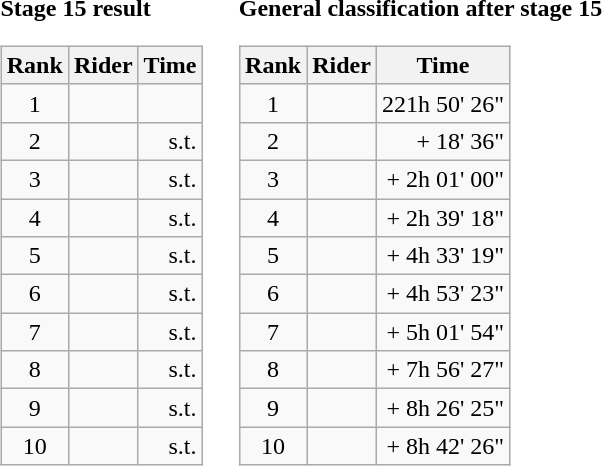<table>
<tr>
<td><strong>Stage 15 result</strong><br><table class="wikitable">
<tr>
<th scope="col">Rank</th>
<th scope="col">Rider</th>
<th scope="col">Time</th>
</tr>
<tr>
<td style="text-align:center;">1</td>
<td></td>
<td style="text-align:right;"></td>
</tr>
<tr>
<td style="text-align:center;">2</td>
<td></td>
<td style="text-align:right;">s.t.</td>
</tr>
<tr>
<td style="text-align:center;">3</td>
<td></td>
<td style="text-align:right;">s.t.</td>
</tr>
<tr>
<td style="text-align:center;">4</td>
<td></td>
<td style="text-align:right;">s.t.</td>
</tr>
<tr>
<td style="text-align:center;">5</td>
<td></td>
<td style="text-align:right;">s.t.</td>
</tr>
<tr>
<td style="text-align:center;">6</td>
<td></td>
<td style="text-align:right;">s.t.</td>
</tr>
<tr>
<td style="text-align:center;">7</td>
<td></td>
<td style="text-align:right;">s.t.</td>
</tr>
<tr>
<td style="text-align:center;">8</td>
<td></td>
<td style="text-align:right;">s.t.</td>
</tr>
<tr>
<td style="text-align:center;">9</td>
<td></td>
<td style="text-align:right;">s.t.</td>
</tr>
<tr>
<td style="text-align:center;">10</td>
<td></td>
<td style="text-align:right;">s.t.</td>
</tr>
</table>
</td>
<td></td>
<td><strong>General classification after stage 15</strong><br><table class="wikitable">
<tr>
<th scope="col">Rank</th>
<th scope="col">Rider</th>
<th scope="col">Time</th>
</tr>
<tr>
<td style="text-align:center;">1</td>
<td></td>
<td style="text-align:right;">221h 50' 26"</td>
</tr>
<tr>
<td style="text-align:center;">2</td>
<td></td>
<td style="text-align:right;">+ 18' 36"</td>
</tr>
<tr>
<td style="text-align:center;">3</td>
<td></td>
<td style="text-align:right;">+ 2h 01' 00"</td>
</tr>
<tr>
<td style="text-align:center;">4</td>
<td></td>
<td style="text-align:right;">+ 2h 39' 18"</td>
</tr>
<tr>
<td style="text-align:center;">5</td>
<td></td>
<td style="text-align:right;">+ 4h 33' 19"</td>
</tr>
<tr>
<td style="text-align:center;">6</td>
<td></td>
<td style="text-align:right;">+ 4h 53' 23"</td>
</tr>
<tr>
<td style="text-align:center;">7</td>
<td></td>
<td style="text-align:right;">+ 5h 01' 54"</td>
</tr>
<tr>
<td style="text-align:center;">8</td>
<td></td>
<td style="text-align:right;">+ 7h 56' 27"</td>
</tr>
<tr>
<td style="text-align:center;">9</td>
<td></td>
<td style="text-align:right;">+ 8h 26' 25"</td>
</tr>
<tr>
<td style="text-align:center;">10</td>
<td></td>
<td style="text-align:right;">+ 8h 42' 26"</td>
</tr>
</table>
</td>
</tr>
</table>
